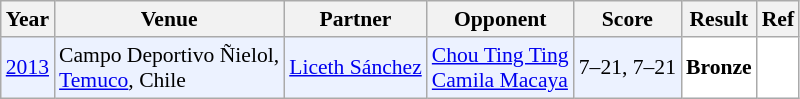<table class="sortable wikitable" style="font-size: 90%;">
<tr>
<th>Year</th>
<th>Venue</th>
<th>Partner</th>
<th>Opponent</th>
<th>Score</th>
<th>Result</th>
<th>Ref</th>
</tr>
<tr style="background:#ECF2FF">
<td align="center"><a href='#'>2013</a></td>
<td align="left">Campo Deportivo Ñielol,<br><a href='#'>Temuco</a>, Chile</td>
<td align="left"> <a href='#'>Liceth Sánchez</a></td>
<td align="left"> <a href='#'>Chou Ting Ting</a><br> <a href='#'>Camila Macaya</a></td>
<td align="left">7–21, 7–21</td>
<td style="text-align:left; background:white"> <strong>Bronze</strong></td>
<td style="text-align:center; background:white"></td>
</tr>
</table>
